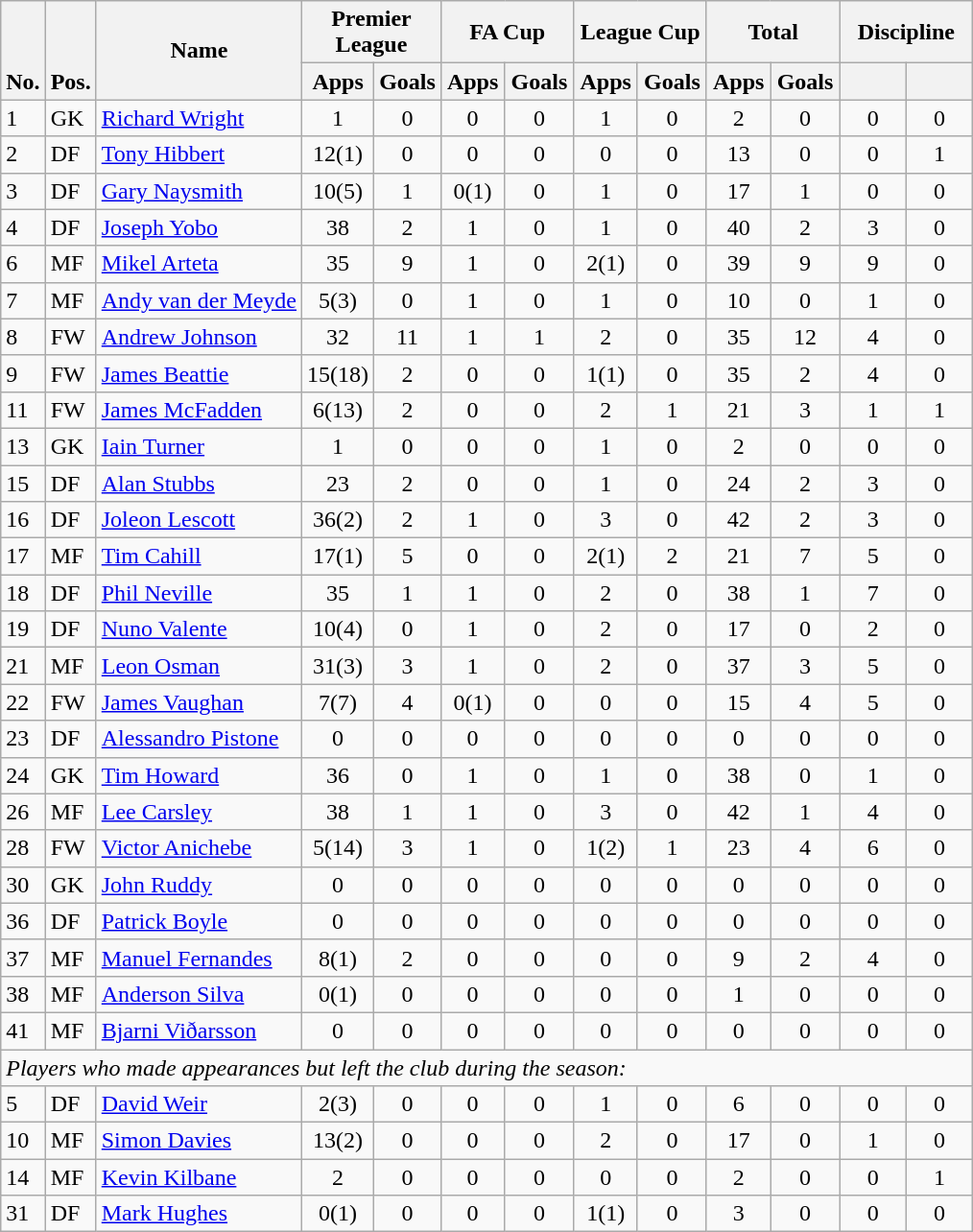<table class="wikitable" style="text-align:center">
<tr>
<th rowspan="2" valign="bottom">No.</th>
<th rowspan="2" valign="bottom">Pos.</th>
<th rowspan="2">Name</th>
<th colspan="2" width="85">Premier League</th>
<th colspan="2" width="85">FA Cup</th>
<th colspan="2" width="85">League Cup</th>
<th colspan="2" width="85">Total</th>
<th colspan="2" width="85">Discipline</th>
</tr>
<tr>
<th>Apps</th>
<th>Goals</th>
<th>Apps</th>
<th>Goals</th>
<th>Apps</th>
<th>Goals</th>
<th>Apps</th>
<th>Goals</th>
<th></th>
<th></th>
</tr>
<tr>
<td align="left">1</td>
<td align="left">GK</td>
<td align="left"> <a href='#'>Richard Wright</a></td>
<td>1</td>
<td>0</td>
<td>0</td>
<td>0</td>
<td>1</td>
<td>0</td>
<td>2</td>
<td>0</td>
<td>0</td>
<td>0</td>
</tr>
<tr>
<td align="left">2</td>
<td align="left">DF</td>
<td align="left"> <a href='#'>Tony Hibbert</a></td>
<td>12(1)</td>
<td>0</td>
<td>0</td>
<td>0</td>
<td>0</td>
<td>0</td>
<td>13</td>
<td>0</td>
<td>0</td>
<td>1</td>
</tr>
<tr>
<td align="left">3</td>
<td align="left">DF</td>
<td align="left"> <a href='#'>Gary Naysmith</a></td>
<td>10(5)</td>
<td>1</td>
<td>0(1)</td>
<td>0</td>
<td>1</td>
<td>0</td>
<td>17</td>
<td>1</td>
<td>0</td>
<td>0</td>
</tr>
<tr>
<td align="left">4</td>
<td align="left">DF</td>
<td align="left"> <a href='#'>Joseph Yobo</a></td>
<td>38</td>
<td>2</td>
<td>1</td>
<td>0</td>
<td>1</td>
<td>0</td>
<td>40</td>
<td>2</td>
<td>3</td>
<td>0</td>
</tr>
<tr>
<td align="left">6</td>
<td align="left">MF</td>
<td align="left"> <a href='#'>Mikel Arteta</a></td>
<td>35</td>
<td>9</td>
<td>1</td>
<td>0</td>
<td>2(1)</td>
<td>0</td>
<td>39</td>
<td>9</td>
<td>9</td>
<td>0</td>
</tr>
<tr>
<td align="left">7</td>
<td align="left">MF</td>
<td align="left"> <a href='#'>Andy van der Meyde</a></td>
<td>5(3)</td>
<td>0</td>
<td>1</td>
<td>0</td>
<td>1</td>
<td>0</td>
<td>10</td>
<td>0</td>
<td>1</td>
<td>0</td>
</tr>
<tr>
<td align="left">8</td>
<td align="left">FW</td>
<td align="left"> <a href='#'>Andrew Johnson</a></td>
<td>32</td>
<td>11</td>
<td>1</td>
<td>1</td>
<td>2</td>
<td>0</td>
<td>35</td>
<td>12</td>
<td>4</td>
<td>0</td>
</tr>
<tr>
<td align="left">9</td>
<td align="left">FW</td>
<td align="left"> <a href='#'>James Beattie</a></td>
<td>15(18)</td>
<td>2</td>
<td>0</td>
<td>0</td>
<td>1(1)</td>
<td>0</td>
<td>35</td>
<td>2</td>
<td>4</td>
<td>0</td>
</tr>
<tr>
<td align="left">11</td>
<td align="left">FW</td>
<td align="left"> <a href='#'>James McFadden</a></td>
<td>6(13)</td>
<td>2</td>
<td>0</td>
<td>0</td>
<td>2</td>
<td>1</td>
<td>21</td>
<td>3</td>
<td>1</td>
<td>1</td>
</tr>
<tr>
<td align="left">13</td>
<td align="left">GK</td>
<td align="left"> <a href='#'>Iain Turner</a></td>
<td>1</td>
<td>0</td>
<td>0</td>
<td>0</td>
<td>1</td>
<td>0</td>
<td>2</td>
<td>0</td>
<td>0</td>
<td>0</td>
</tr>
<tr>
<td align="left">15</td>
<td align="left">DF</td>
<td align="left"> <a href='#'>Alan Stubbs</a></td>
<td>23</td>
<td>2</td>
<td>0</td>
<td>0</td>
<td>1</td>
<td>0</td>
<td>24</td>
<td>2</td>
<td>3</td>
<td>0</td>
</tr>
<tr>
<td align="left">16</td>
<td align="left">DF</td>
<td align="left"> <a href='#'>Joleon Lescott</a></td>
<td>36(2)</td>
<td>2</td>
<td>1</td>
<td>0</td>
<td>3</td>
<td>0</td>
<td>42</td>
<td>2</td>
<td>3</td>
<td>0</td>
</tr>
<tr>
<td align="left">17</td>
<td align="left">MF</td>
<td align="left"> <a href='#'>Tim Cahill</a></td>
<td>17(1)</td>
<td>5</td>
<td>0</td>
<td>0</td>
<td>2(1)</td>
<td>2</td>
<td>21</td>
<td>7</td>
<td>5</td>
<td>0</td>
</tr>
<tr>
<td align="left">18</td>
<td align="left">DF</td>
<td align="left"> <a href='#'>Phil Neville</a></td>
<td>35</td>
<td>1</td>
<td>1</td>
<td>0</td>
<td>2</td>
<td>0</td>
<td>38</td>
<td>1</td>
<td>7</td>
<td>0</td>
</tr>
<tr>
<td align="left">19</td>
<td align="left">DF</td>
<td align="left"> <a href='#'>Nuno Valente</a></td>
<td>10(4)</td>
<td>0</td>
<td>1</td>
<td>0</td>
<td>2</td>
<td>0</td>
<td>17</td>
<td>0</td>
<td>2</td>
<td>0</td>
</tr>
<tr>
<td align="left">21</td>
<td align="left">MF</td>
<td align="left"> <a href='#'>Leon Osman</a></td>
<td>31(3)</td>
<td>3</td>
<td>1</td>
<td>0</td>
<td>2</td>
<td>0</td>
<td>37</td>
<td>3</td>
<td>5</td>
<td>0</td>
</tr>
<tr>
<td align="left">22</td>
<td align="left">FW</td>
<td align="left"> <a href='#'>James Vaughan</a></td>
<td>7(7)</td>
<td>4</td>
<td>0(1)</td>
<td>0</td>
<td>0</td>
<td>0</td>
<td>15</td>
<td>4</td>
<td>5</td>
<td>0</td>
</tr>
<tr>
<td align="left">23</td>
<td align="left">DF</td>
<td align="left"> <a href='#'>Alessandro Pistone</a></td>
<td>0</td>
<td>0</td>
<td>0</td>
<td>0</td>
<td>0</td>
<td>0</td>
<td>0</td>
<td>0</td>
<td>0</td>
<td>0</td>
</tr>
<tr>
<td align="left">24</td>
<td align="left">GK</td>
<td align="left"> <a href='#'>Tim Howard</a></td>
<td>36</td>
<td>0</td>
<td>1</td>
<td>0</td>
<td>1</td>
<td>0</td>
<td>38</td>
<td>0</td>
<td>1</td>
<td>0</td>
</tr>
<tr>
<td align="left">26</td>
<td align="left">MF</td>
<td align="left"> <a href='#'>Lee Carsley</a></td>
<td>38</td>
<td>1</td>
<td>1</td>
<td>0</td>
<td>3</td>
<td>0</td>
<td>42</td>
<td>1</td>
<td>4</td>
<td>0</td>
</tr>
<tr>
<td align="left">28</td>
<td align="left">FW</td>
<td align="left"> <a href='#'>Victor Anichebe</a></td>
<td>5(14)</td>
<td>3</td>
<td>1</td>
<td>0</td>
<td>1(2)</td>
<td>1</td>
<td>23</td>
<td>4</td>
<td>6</td>
<td>0</td>
</tr>
<tr>
<td align="left">30</td>
<td align="left">GK</td>
<td align="left"> <a href='#'>John Ruddy</a></td>
<td>0</td>
<td>0</td>
<td>0</td>
<td>0</td>
<td>0</td>
<td>0</td>
<td>0</td>
<td>0</td>
<td>0</td>
<td>0</td>
</tr>
<tr>
<td align="left">36</td>
<td align="left">DF</td>
<td align="left"> <a href='#'>Patrick Boyle</a></td>
<td>0</td>
<td>0</td>
<td>0</td>
<td>0</td>
<td>0</td>
<td>0</td>
<td>0</td>
<td>0</td>
<td>0</td>
<td>0</td>
</tr>
<tr>
<td align="left">37</td>
<td align="left">MF</td>
<td align="left"> <a href='#'>Manuel Fernandes</a></td>
<td>8(1)</td>
<td>2</td>
<td>0</td>
<td>0</td>
<td>0</td>
<td>0</td>
<td>9</td>
<td>2</td>
<td>4</td>
<td>0</td>
</tr>
<tr>
<td align="left">38</td>
<td align="left">MF</td>
<td align="left"> <a href='#'>Anderson Silva</a></td>
<td>0(1)</td>
<td>0</td>
<td>0</td>
<td>0</td>
<td>0</td>
<td>0</td>
<td>1</td>
<td>0</td>
<td>0</td>
<td>0</td>
</tr>
<tr>
<td align="left">41</td>
<td align="left">MF</td>
<td align="left"> <a href='#'>Bjarni Viðarsson</a></td>
<td>0</td>
<td>0</td>
<td>0</td>
<td>0</td>
<td>0</td>
<td>0</td>
<td>0</td>
<td>0</td>
<td>0</td>
<td>0</td>
</tr>
<tr>
<td align="left" colspan="13"><em>Players who made appearances but left the club during the season:</em></td>
</tr>
<tr>
<td align="left">5</td>
<td align="left">DF</td>
<td align="left"> <a href='#'>David Weir</a></td>
<td>2(3)</td>
<td>0</td>
<td>0</td>
<td>0</td>
<td>1</td>
<td>0</td>
<td>6</td>
<td>0</td>
<td>0</td>
<td>0</td>
</tr>
<tr>
<td align="left">10</td>
<td align="left">MF</td>
<td align="left"> <a href='#'>Simon Davies</a></td>
<td>13(2)</td>
<td>0</td>
<td>0</td>
<td>0</td>
<td>2</td>
<td>0</td>
<td>17</td>
<td>0</td>
<td>1</td>
<td>0</td>
</tr>
<tr>
<td align="left">14</td>
<td align="left">MF</td>
<td align="left"> <a href='#'>Kevin Kilbane</a></td>
<td>2</td>
<td>0</td>
<td>0</td>
<td>0</td>
<td>0</td>
<td>0</td>
<td>2</td>
<td>0</td>
<td>0</td>
<td>1</td>
</tr>
<tr>
<td align="left">31</td>
<td align="left">DF</td>
<td align="left"> <a href='#'>Mark Hughes</a></td>
<td>0(1)</td>
<td>0</td>
<td>0</td>
<td>0</td>
<td>1(1)</td>
<td>0</td>
<td>3</td>
<td>0</td>
<td>0</td>
<td>0</td>
</tr>
</table>
